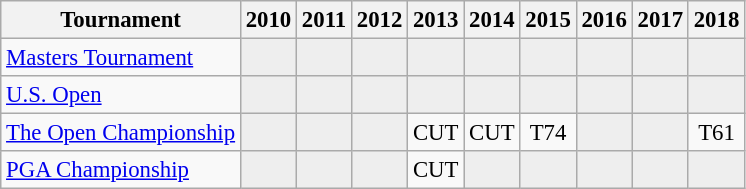<table class="wikitable" style="font-size:95%;text-align:center;">
<tr>
<th>Tournament</th>
<th>2010</th>
<th>2011</th>
<th>2012</th>
<th>2013</th>
<th>2014</th>
<th>2015</th>
<th>2016</th>
<th>2017</th>
<th>2018</th>
</tr>
<tr>
<td align=left><a href='#'>Masters Tournament</a></td>
<td style="background:#eeeeee;"></td>
<td style="background:#eeeeee;"></td>
<td style="background:#eeeeee;"></td>
<td style="background:#eeeeee;"></td>
<td style="background:#eeeeee;"></td>
<td style="background:#eeeeee;"></td>
<td style="background:#eeeeee;"></td>
<td style="background:#eeeeee;"></td>
<td style="background:#eeeeee;"></td>
</tr>
<tr>
<td align=left><a href='#'>U.S. Open</a></td>
<td style="background:#eeeeee;"></td>
<td style="background:#eeeeee;"></td>
<td style="background:#eeeeee;"></td>
<td style="background:#eeeeee;"></td>
<td style="background:#eeeeee;"></td>
<td style="background:#eeeeee;"></td>
<td style="background:#eeeeee;"></td>
<td style="background:#eeeeee;"></td>
<td style="background:#eeeeee;"></td>
</tr>
<tr>
<td align=left><a href='#'>The Open Championship</a></td>
<td style="background:#eeeeee;"></td>
<td style="background:#eeeeee;"></td>
<td style="background:#eeeeee;"></td>
<td>CUT</td>
<td>CUT</td>
<td>T74</td>
<td style="background:#eeeeee;"></td>
<td style="background:#eeeeee;"></td>
<td>T61</td>
</tr>
<tr>
<td align=left><a href='#'>PGA Championship</a></td>
<td style="background:#eeeeee;"></td>
<td style="background:#eeeeee;"></td>
<td style="background:#eeeeee;"></td>
<td>CUT</td>
<td style="background:#eeeeee;"></td>
<td style="background:#eeeeee;"></td>
<td style="background:#eeeeee;"></td>
<td style="background:#eeeeee;"></td>
<td style="background:#eeeeee;"></td>
</tr>
</table>
